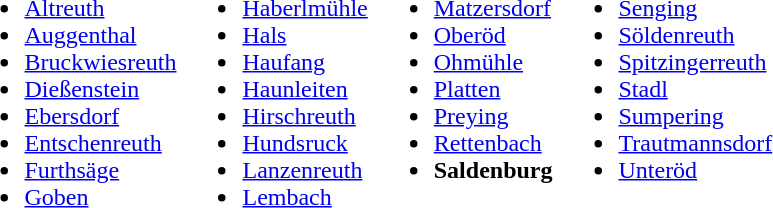<table>
<tr>
<td valign="top"><br><ul><li><a href='#'>Altreuth</a></li><li><a href='#'>Auggenthal</a></li><li><a href='#'>Bruckwiesreuth</a></li><li><a href='#'>Dießenstein</a></li><li><a href='#'>Ebersdorf</a></li><li><a href='#'>Entschenreuth</a></li><li><a href='#'>Furthsäge</a></li><li><a href='#'>Goben</a></li></ul></td>
<td valign="top"><br><ul><li><a href='#'>Haberlmühle</a></li><li><a href='#'>Hals</a></li><li><a href='#'>Haufang</a></li><li><a href='#'>Haunleiten</a></li><li><a href='#'>Hirschreuth</a></li><li><a href='#'>Hundsruck</a></li><li><a href='#'>Lanzenreuth</a></li><li><a href='#'>Lembach</a></li></ul></td>
<td valign="top"><br><ul><li><a href='#'>Matzersdorf</a></li><li><a href='#'>Oberöd</a></li><li><a href='#'>Ohmühle</a></li><li><a href='#'>Platten</a></li><li><a href='#'>Preying</a></li><li><a href='#'>Rettenbach</a></li><li><strong>Saldenburg</strong></li></ul></td>
<td valign="top"><br><ul><li><a href='#'>Senging</a></li><li><a href='#'>Söldenreuth</a></li><li><a href='#'>Spitzingerreuth</a></li><li><a href='#'>Stadl</a></li><li><a href='#'>Sumpering</a></li><li><a href='#'>Trautmannsdorf</a></li><li><a href='#'>Unteröd</a></li></ul></td>
</tr>
</table>
